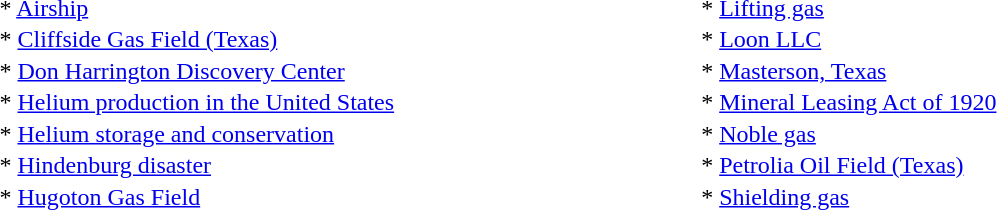<table style="border:0px solid gray; align:left; width:65%" cellspacing=3 cellpadding=0>
<tr>
<td>* <a href='#'>Airship</a></td>
<td>* <a href='#'>Lifting gas</a></td>
</tr>
<tr>
<td>* <a href='#'>Cliffside Gas Field (Texas)</a></td>
<td>* <a href='#'>Loon LLC</a></td>
</tr>
<tr>
<td>* <a href='#'>Don Harrington Discovery Center</a></td>
<td>* <a href='#'>Masterson, Texas</a></td>
</tr>
<tr>
<td>* <a href='#'>Helium production in the United States</a></td>
<td>* <a href='#'>Mineral Leasing Act of 1920</a></td>
</tr>
<tr>
<td>* <a href='#'>Helium storage and conservation</a></td>
<td>* <a href='#'>Noble gas</a></td>
</tr>
<tr>
<td>* <a href='#'>Hindenburg disaster</a></td>
<td>* <a href='#'>Petrolia Oil Field (Texas)</a></td>
</tr>
<tr>
<td>* <a href='#'>Hugoton Gas Field</a></td>
<td>* <a href='#'>Shielding gas</a></td>
</tr>
</table>
